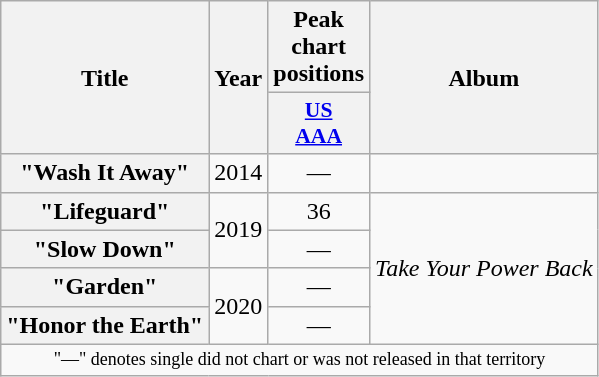<table class="wikitable plainrowheaders" style="text-align:center;">
<tr>
<th rowspan="2">Title</th>
<th rowspan="2">Year</th>
<th>Peak chart positions</th>
<th rowspan="2">Album</th>
</tr>
<tr>
<th scope="col" style="width:3em;font-size:90%;"><a href='#'>US<br>AAA</a><br></th>
</tr>
<tr>
<th scope="row">"Wash It Away"</th>
<td>2014</td>
<td>—</td>
<td></td>
</tr>
<tr>
<th scope="row">"Lifeguard"</th>
<td rowspan="2">2019</td>
<td>36</td>
<td rowspan="4"><em>Take Your Power Back</em></td>
</tr>
<tr>
<th scope="row">"Slow Down"</th>
<td>—</td>
</tr>
<tr>
<th scope="row">"Garden"</th>
<td rowspan="2">2020</td>
<td>—</td>
</tr>
<tr>
<th scope="row">"Honor the Earth"</th>
<td>—</td>
</tr>
<tr>
<td colspan="4" style="font-size:9pt">"—" denotes single did not chart or was not released in that territory</td>
</tr>
</table>
